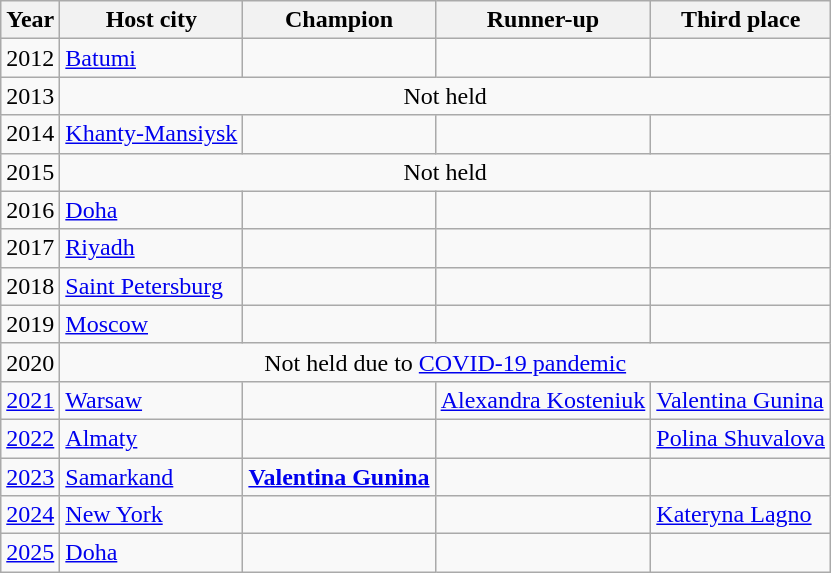<table class="wikitable">
<tr>
<th>Year</th>
<th>Host city</th>
<th>Champion</th>
<th>Runner-up</th>
<th>Third place</th>
</tr>
<tr>
<td>2012</td>
<td> <a href='#'>Batumi</a></td>
<td></td>
<td></td>
<td></td>
</tr>
<tr>
<td>2013</td>
<td colspan=4 align=center>Not held</td>
</tr>
<tr>
<td>2014</td>
<td> <a href='#'>Khanty-Mansiysk</a></td>
<td></td>
<td></td>
<td></td>
</tr>
<tr>
<td>2015</td>
<td colspan=4 align=center>Not held</td>
</tr>
<tr>
<td>2016</td>
<td> <a href='#'>Doha</a></td>
<td></td>
<td></td>
<td></td>
</tr>
<tr>
<td>2017</td>
<td> <a href='#'>Riyadh</a></td>
<td></td>
<td></td>
<td></td>
</tr>
<tr>
<td>2018</td>
<td> <a href='#'>Saint Petersburg</a></td>
<td></td>
<td></td>
<td></td>
</tr>
<tr>
<td>2019</td>
<td> <a href='#'>Moscow</a></td>
<td></td>
<td></td>
<td></td>
</tr>
<tr>
<td>2020</td>
<td colspan=4 align=center>Not held due to <a href='#'>COVID-19 pandemic</a></td>
</tr>
<tr>
<td><a href='#'>2021</a></td>
<td> <a href='#'>Warsaw</a></td>
<td></td>
<td> <a href='#'>Alexandra Kosteniuk</a> </td>
<td> <a href='#'>Valentina Gunina</a> </td>
</tr>
<tr>
<td><a href='#'>2022</a></td>
<td> <a href='#'>Almaty</a></td>
<td></td>
<td></td>
<td> <a href='#'>Polina Shuvalova</a> </td>
</tr>
<tr>
<td><a href='#'>2023</a></td>
<td> <a href='#'>Samarkand</a></td>
<td> <strong><a href='#'>Valentina Gunina</a></strong> </td>
<td></td>
<td></td>
</tr>
<tr>
<td><a href='#'>2024</a></td>
<td> <a href='#'>New York</a></td>
<td><strong></td>
<td></td>
<td> <a href='#'>Kateryna Lagno</a> <br></td>
</tr>
<tr>
<td><a href='#'>2025</a></td>
<td> <a href='#'>Doha</a></td>
<td></td>
<td></td>
<td></td>
</tr>
</table>
